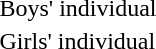<table>
<tr>
<td>Boys' individual<br></td>
<td></td>
<td></td>
<td></td>
</tr>
<tr>
<td>Girls' individual<br></td>
<td></td>
<td></td>
<td></td>
</tr>
<tr>
</tr>
</table>
